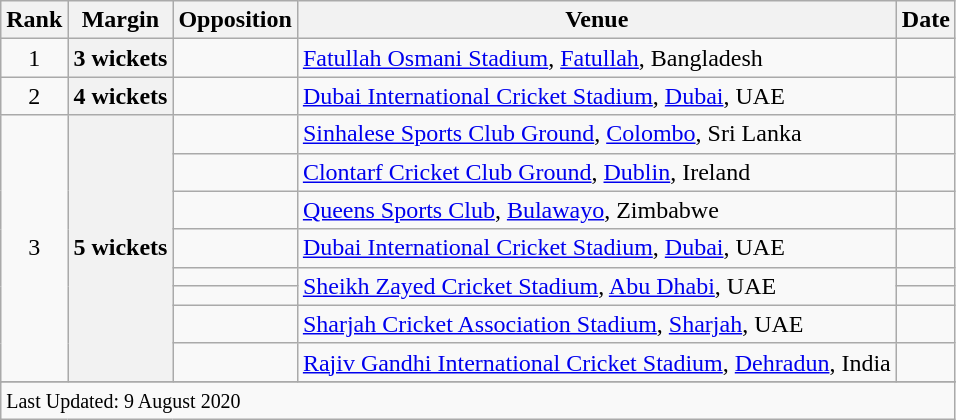<table class="wikitable plainrowheaders sortable">
<tr>
<th scope=col>Rank</th>
<th scope=col>Margin</th>
<th scope=col>Opposition</th>
<th scope=col>Venue</th>
<th scope=col>Date</th>
</tr>
<tr>
<td align=center>1</td>
<th scope=row style=text-align:center>3 wickets</th>
<td></td>
<td><a href='#'>Fatullah Osmani Stadium</a>, <a href='#'>Fatullah</a>, Bangladesh</td>
<td></td>
</tr>
<tr>
<td align=center>2</td>
<th scope=row style=text-align:center>4 wickets</th>
<td></td>
<td><a href='#'>Dubai International Cricket Stadium</a>, <a href='#'>Dubai</a>, UAE</td>
<td></td>
</tr>
<tr>
<td align=center rowspan=8>3</td>
<th scope=row style=text-align:center rowspan=8>5 wickets</th>
<td></td>
<td><a href='#'>Sinhalese Sports Club Ground</a>, <a href='#'>Colombo</a>, Sri Lanka</td>
<td></td>
</tr>
<tr>
<td></td>
<td><a href='#'>Clontarf Cricket Club Ground</a>, <a href='#'>Dublin</a>, Ireland</td>
<td></td>
</tr>
<tr>
<td></td>
<td><a href='#'>Queens Sports Club</a>, <a href='#'>Bulawayo</a>, Zimbabwe</td>
<td></td>
</tr>
<tr>
<td></td>
<td><a href='#'>Dubai International Cricket Stadium</a>, <a href='#'>Dubai</a>, UAE</td>
<td></td>
</tr>
<tr>
<td></td>
<td rowspan=2><a href='#'>Sheikh Zayed Cricket Stadium</a>, <a href='#'>Abu Dhabi</a>, UAE</td>
<td></td>
</tr>
<tr>
<td></td>
<td></td>
</tr>
<tr>
<td></td>
<td><a href='#'>Sharjah Cricket Association Stadium</a>, <a href='#'>Sharjah</a>, UAE</td>
<td></td>
</tr>
<tr>
<td></td>
<td><a href='#'>Rajiv Gandhi International Cricket Stadium</a>, <a href='#'>Dehradun</a>, India</td>
<td></td>
</tr>
<tr>
</tr>
<tr class=sortbottom>
<td colspan=6><small>Last Updated: 9 August 2020</small></td>
</tr>
</table>
